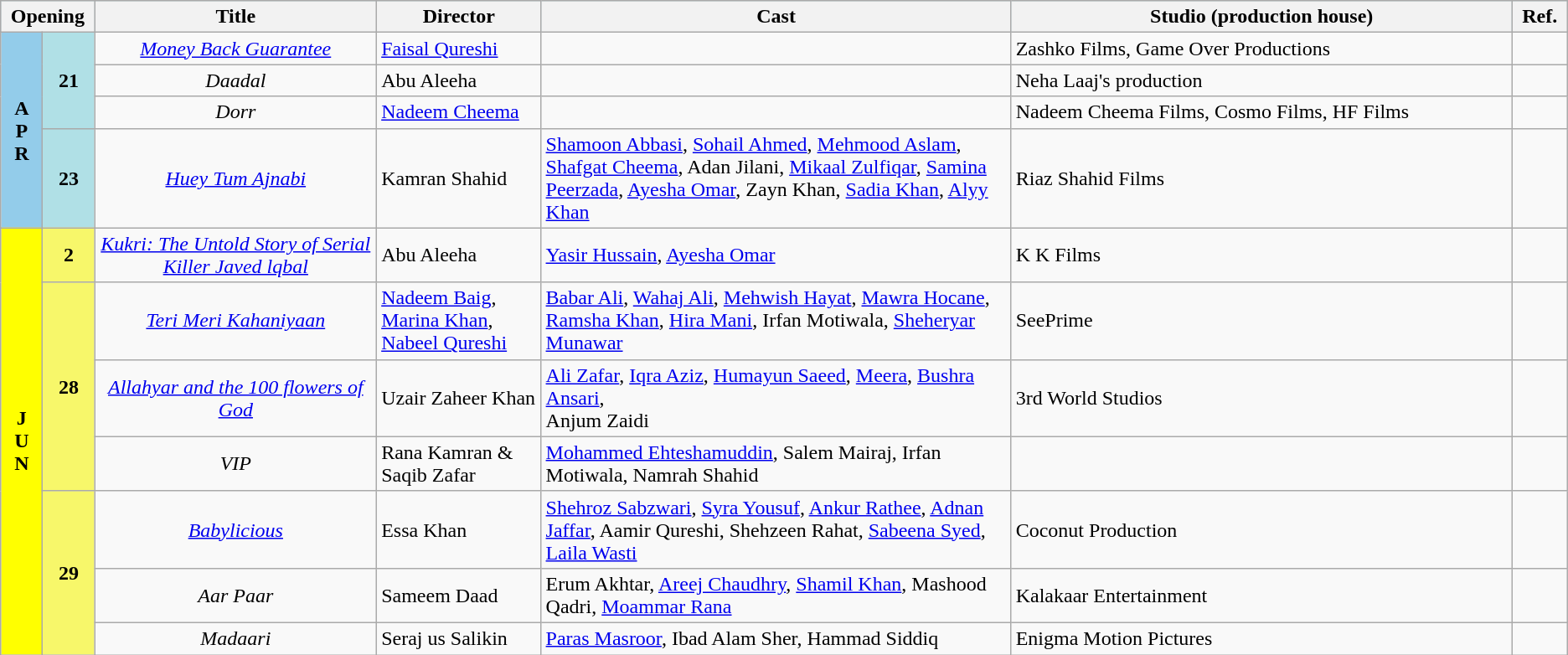<table class="wikitable">
<tr style="background:#b0e0e6; text-align:center;">
<th colspan="2" style="width:6%;"><strong>Opening</strong></th>
<th style="width:18%;"><strong>Title</strong></th>
<th style="width:10.5%;"><strong>Director</strong></th>
<th style="width:30%;"><strong>Cast</strong></th>
<th>Studio (production house)</th>
<th>Ref.</th>
</tr>
<tr April>
<td rowspan="4" style="text-align:center; background:#93CCEA; textcolor:#000;"><strong>A<br>P<br>R</strong></td>
<td rowspan="3" style="text-align:center;background:#B0E0E6;"><strong>21</strong></td>
<td style="text-align:center;"><em><a href='#'>Money Back Guarantee</a></em></td>
<td><a href='#'>Faisal Qureshi</a></td>
<td></td>
<td>Zashko Films, Game Over Productions</td>
<td></td>
</tr>
<tr>
<td style="text-align:center;"><em>Daadal</em></td>
<td>Abu Aleeha</td>
<td></td>
<td>Neha Laaj's production</td>
<td></td>
</tr>
<tr>
<td style="text-align:center;"><em>Dorr</em></td>
<td><a href='#'>Nadeem Cheema</a></td>
<td></td>
<td>Nadeem Cheema Films, Cosmo Films, HF Films</td>
<td></td>
</tr>
<tr>
<td rowspan="1" style="text-align:center;background:#B0E0E6;"><strong>23</strong></td>
<td style="text-align:center;"><em><a href='#'>Huey Tum Ajnabi</a></em></td>
<td>Kamran Shahid</td>
<td><a href='#'>Shamoon Abbasi</a>,  <a href='#'>Sohail Ahmed</a>,  <a href='#'>Mehmood Aslam</a>,  <a href='#'>Shafgat Cheema</a>,  Adan Jilani, <a href='#'>Mikaal Zulfiqar</a>, <a href='#'>Samina Peerzada</a>, <a href='#'>Ayesha Omar</a>, Zayn Khan, <a href='#'>Sadia Khan</a>, <a href='#'>Alyy Khan</a></td>
<td>Riaz Shahid Films</td>
<td></td>
</tr>
<tr June>
<td rowspan="7" style="text-align:center; background:yellow; textcolor:#000;"><strong>J <br>U <br> N</strong></td>
<td rowspan="1" style="text-align:center;background:#f7f76a"><strong>2</strong></td>
<td style="text-align:center;"><a href='#'><em>Kukri: The Untold Story of Serial Killer Javed lqbal</em></a></td>
<td>Abu Aleeha</td>
<td><a href='#'>Yasir Hussain</a>, <a href='#'>Ayesha Omar</a></td>
<td>K K Films</td>
<td></td>
</tr>
<tr>
<td rowspan="3" style="text-align:center;background:#f7f76a"><strong>28</strong></td>
<td style="text-align:center;"><em><a href='#'>Teri Meri Kahaniyaan</a></em></td>
<td><a href='#'>Nadeem Baig</a>, <a href='#'>Marina Khan</a>, <a href='#'>Nabeel Qureshi</a></td>
<td><a href='#'>Babar Ali</a>, <a href='#'>Wahaj Ali</a>, <a href='#'>Mehwish Hayat</a>, <a href='#'>Mawra Hocane</a>, <a href='#'>Ramsha Khan</a>, <a href='#'>Hira Mani</a>, Irfan Motiwala, <a href='#'>Sheheryar Munawar</a></td>
<td>SeePrime</td>
<td></td>
</tr>
<tr>
<td style="text-align:center;"><a href='#'><em>Allahyar and the 100 flowers of God</em></a></td>
<td>Uzair Zaheer Khan</td>
<td><a href='#'>Ali Zafar</a>, <a href='#'>Iqra Aziz</a>, <a href='#'>Humayun Saeed</a>, <a href='#'>Meera</a>, <a href='#'>Bushra Ansari</a>,<br>Anjum Zaidi</td>
<td>3rd World Studios</td>
<td></td>
</tr>
<tr>
<td style="text-align:center;"><em>VIP</em></td>
<td>Rana Kamran & Saqib Zafar</td>
<td><a href='#'>Mohammed  Ehteshamuddin</a>,  Salem Mairaj,  Irfan Motiwala,  Namrah Shahid</td>
<td></td>
<td></td>
</tr>
<tr>
<td rowspan="3" style="text-align:center;background:#f7f76a"><strong>29</strong></td>
<td style="text-align:center;"><em><a href='#'>Babylicious</a></em></td>
<td>Essa Khan</td>
<td><a href='#'>Shehroz Sabzwari</a>, <a href='#'>Syra Yousuf</a>, <a href='#'>Ankur Rathee</a>, <a href='#'>Adnan Jaffar</a>, Aamir Qureshi, Shehzeen Rahat, <a href='#'>Sabeena Syed</a>, <a href='#'>Laila Wasti</a></td>
<td>Coconut Production</td>
<td></td>
</tr>
<tr>
<td style="text-align:center;"><em>Aar Paar</em></td>
<td>Sameem Daad</td>
<td>Erum Akhtar,  <a href='#'>Areej Chaudhry</a>,  <a href='#'>Shamil Khan</a>,  Mashood Qadri, <a href='#'>Moammar Rana</a></td>
<td>Kalakaar Entertainment</td>
<td></td>
</tr>
<tr>
<td style="text-align:center;"><em>Madaari</em></td>
<td>Seraj us Salikin</td>
<td><a href='#'>Paras Masroor</a>, Ibad Alam Sher, Hammad Siddiq</td>
<td>Enigma Motion Pictures</td>
<td></td>
</tr>
</table>
